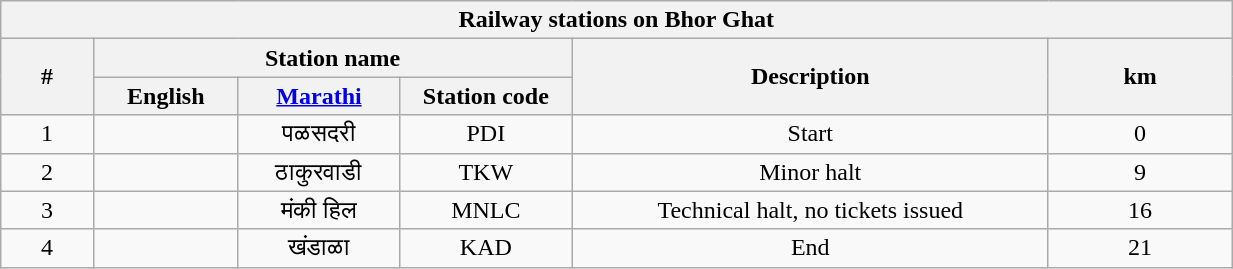<table class="wikitable"  style="text-align:center; width:65%;">
<tr>
<th colspan="7"><span><strong>Railway stations on Bhor Ghat</strong></span></th>
</tr>
<tr>
<th style="width:1%;" rowspan="2">#</th>
<th style="width:3%;" colspan="3">Station name</th>
<th style="width:5%;" rowspan="2">Description</th>
<th style="width:2%;" rowspan="2">km</th>
</tr>
<tr>
<th>English</th>
<th><a href='#'>Marathi</a></th>
<th>Station code</th>
</tr>
<tr>
<td>1</td>
<td></td>
<td>पळसदरी</td>
<td>PDI</td>
<td>Start</td>
<td>0</td>
</tr>
<tr>
<td>2</td>
<td></td>
<td>ठाकुरवाडी</td>
<td>TKW</td>
<td>Minor halt</td>
<td>9</td>
</tr>
<tr>
<td>3</td>
<td></td>
<td>मंकी हिल</td>
<td>MNLC</td>
<td>Technical halt, no tickets issued</td>
<td>16</td>
</tr>
<tr>
<td>4</td>
<td></td>
<td>खंडाळा</td>
<td>KAD</td>
<td>End</td>
<td>21</td>
</tr>
</table>
